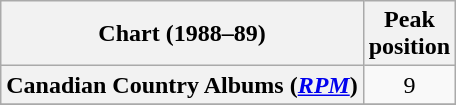<table class="wikitable sortable plainrowheaders" style="text-align:center">
<tr>
<th scope="col">Chart (1988–89)</th>
<th scope="col">Peak<br> position</th>
</tr>
<tr>
<th scope="row">Canadian Country Albums (<em><a href='#'>RPM</a></em>)</th>
<td>9</td>
</tr>
<tr>
</tr>
</table>
